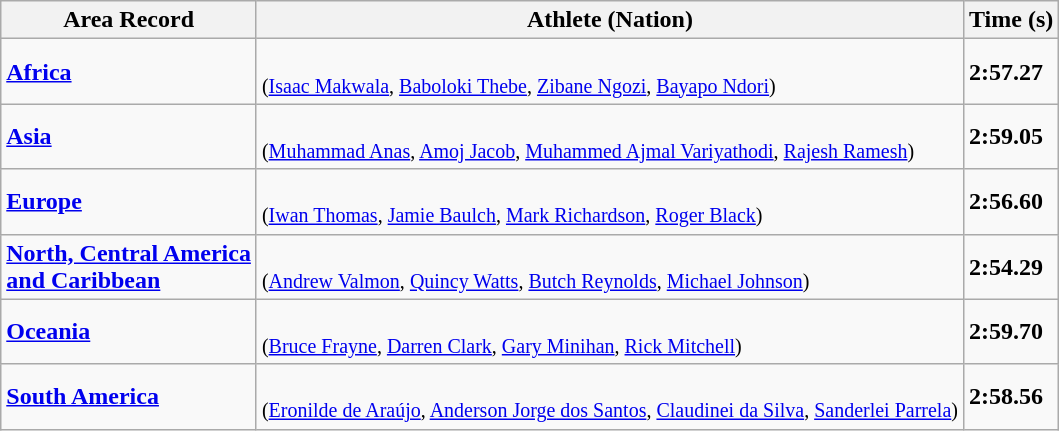<table class="wikitable">
<tr>
<th>Area Record</th>
<th>Athlete (Nation)</th>
<th>Time (s)</th>
</tr>
<tr>
<td><strong><a href='#'>Africa</a> </strong></td>
<td><br><small>(<a href='#'>Isaac Makwala</a>, <a href='#'>Baboloki Thebe</a>, <a href='#'>Zibane Ngozi</a>, <a href='#'>Bayapo Ndori</a>)</small></td>
<td><strong>2:57.27</strong></td>
</tr>
<tr>
<td><strong><a href='#'>Asia</a> </strong></td>
<td><br><small>(<a href='#'>Muhammad Anas</a>, <a href='#'>Amoj Jacob</a>, <a href='#'>Muhammed Ajmal Variyathodi</a>, <a href='#'>Rajesh Ramesh</a>)</small></td>
<td><strong>2:59.05</strong></td>
</tr>
<tr>
<td><strong><a href='#'>Europe</a> </strong></td>
<td><br><small>(<a href='#'>Iwan Thomas</a>, <a href='#'>Jamie Baulch</a>, <a href='#'>Mark Richardson</a>, <a href='#'>Roger Black</a>)</small></td>
<td><strong>2:56.60</strong></td>
</tr>
<tr>
<td><strong><a href='#'>North, Central America<br>and Caribbean</a></strong> <strong></strong></td>
<td><br><small>(<a href='#'>Andrew Valmon</a>, <a href='#'>Quincy Watts</a>, <a href='#'>Butch Reynolds</a>, <a href='#'>Michael Johnson</a>)</small></td>
<td><strong>2:54.29 </strong></td>
</tr>
<tr>
<td><strong><a href='#'>Oceania</a> </strong></td>
<td><br><small>(<a href='#'>Bruce Frayne</a>, <a href='#'>Darren Clark</a>, <a href='#'>Gary Minihan</a>, <a href='#'>Rick Mitchell</a>)</small></td>
<td><strong>2:59.70</strong></td>
</tr>
<tr>
<td><strong><a href='#'>South America</a> </strong></td>
<td><br><small>(<a href='#'>Eronilde de Araújo</a>, <a href='#'>Anderson Jorge dos Santos</a>, <a href='#'>Claudinei da Silva</a>, <a href='#'>Sanderlei Parrela</a>)</small></td>
<td><strong>2:58.56</strong></td>
</tr>
</table>
